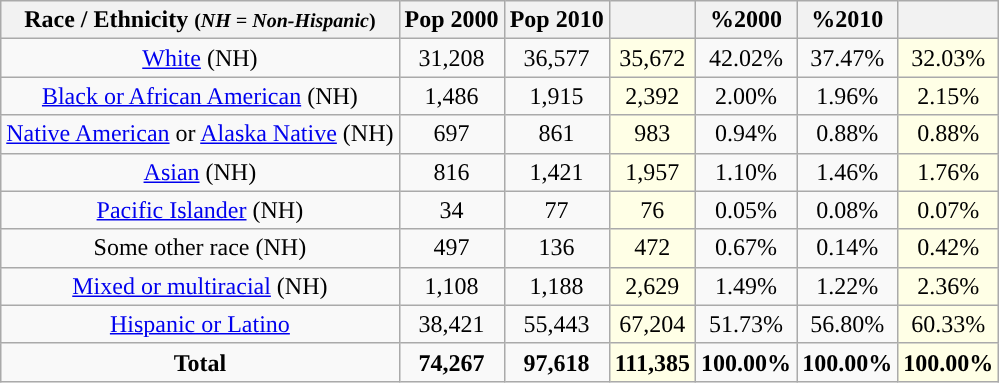<table class="wikitable" style="text-align:center;">
<tr>
<th>Race / Ethnicity <small>(<em>NH = Non-Hispanic</em>)</small></th>
<th>Pop 2000</th>
<th>Pop 2010</th>
<th></th>
<th>%2000</th>
<th>%2010</th>
<th></th>
</tr>
<tr>
<td><a href='#'>White</a> (NH)</td>
<td>31,208</td>
<td>36,577</td>
<td style='background: #ffffe6;'>35,672</td>
<td>42.02%</td>
<td>37.47%</td>
<td style='background: #ffffe6;'>32.03%</td>
</tr>
<tr>
<td><a href='#'>Black or African American</a> (NH)</td>
<td>1,486</td>
<td>1,915</td>
<td style='background: #ffffe6;'>2,392</td>
<td>2.00%</td>
<td>1.96%</td>
<td style='background: #ffffe6;'>2.15%</td>
</tr>
<tr>
<td><a href='#'>Native American</a> or <a href='#'>Alaska Native</a> (NH)</td>
<td>697</td>
<td>861</td>
<td style='background: #ffffe6;'>983</td>
<td>0.94%</td>
<td>0.88%</td>
<td style='background: #ffffe6;'>0.88%</td>
</tr>
<tr>
<td><a href='#'>Asian</a> (NH)</td>
<td>816</td>
<td>1,421</td>
<td style='background: #ffffe6;'>1,957</td>
<td>1.10%</td>
<td>1.46%</td>
<td style='background: #ffffe6;'>1.76%</td>
</tr>
<tr>
<td><a href='#'>Pacific Islander</a> (NH)</td>
<td>34</td>
<td>77</td>
<td style='background: #ffffe6;'>76</td>
<td>0.05%</td>
<td>0.08%</td>
<td style='background: #ffffe6;'>0.07%</td>
</tr>
<tr>
<td>Some other race (NH)</td>
<td>497</td>
<td>136</td>
<td style='background: #ffffe6;'>472</td>
<td>0.67%</td>
<td>0.14%</td>
<td style='background: #ffffe6;'>0.42%</td>
</tr>
<tr>
<td><a href='#'>Mixed or multiracial</a> (NH)</td>
<td>1,108</td>
<td>1,188</td>
<td style='background: #ffffe6;'>2,629</td>
<td>1.49%</td>
<td>1.22%</td>
<td style='background: #ffffe6;'>2.36%</td>
</tr>
<tr>
<td><a href='#'>Hispanic or Latino</a></td>
<td>38,421</td>
<td>55,443</td>
<td style='background: #ffffe6;'>67,204</td>
<td>51.73%</td>
<td>56.80%</td>
<td style='background: #ffffe6;'>60.33%</td>
</tr>
<tr>
<td><strong>Total</strong></td>
<td><strong>74,267</strong></td>
<td><strong>97,618</strong></td>
<td style='background: #ffffe6;'><strong>111,385</strong></td>
<td><strong>100.00%</strong></td>
<td><strong>100.00%</strong></td>
<td style='background: #ffffe6;'><strong>100.00%</strong></td>
</tr>
</table>
